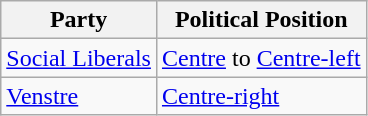<table class="wikitable mw-collapsible mw-collapsed">
<tr>
<th>Party</th>
<th>Political Position</th>
</tr>
<tr>
<td><a href='#'>Social Liberals</a></td>
<td><a href='#'>Centre</a> to <a href='#'>Centre-left</a></td>
</tr>
<tr>
<td><a href='#'>Venstre</a></td>
<td><a href='#'>Centre-right</a></td>
</tr>
</table>
